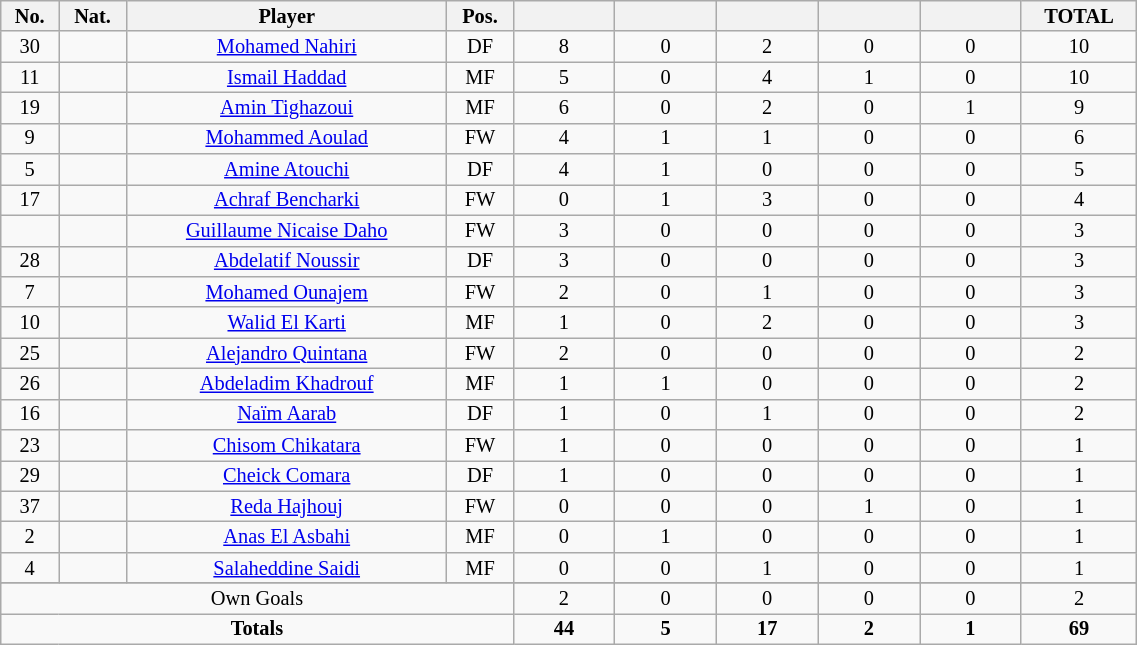<table class="wikitable sortable alternance"  style="font-size:85%; text-align:center; line-height:14px; width:60%;">
<tr>
<th width=10>No.</th>
<th width=10>Nat.</th>
<th width=140>Player</th>
<th width=10>Pos.</th>
<th width=40></th>
<th width=40></th>
<th width=40></th>
<th width=40></th>
<th width=40></th>
<th width=10>TOTAL</th>
</tr>
<tr>
<td>30</td>
<td></td>
<td><a href='#'>Mohamed Nahiri</a></td>
<td>DF</td>
<td>8</td>
<td>0</td>
<td>2</td>
<td>0</td>
<td>0</td>
<td>10</td>
</tr>
<tr>
<td>11</td>
<td></td>
<td><a href='#'>Ismail Haddad</a></td>
<td>MF</td>
<td>5</td>
<td>0</td>
<td>4</td>
<td>1</td>
<td>0</td>
<td>10</td>
</tr>
<tr>
<td>19</td>
<td></td>
<td><a href='#'>Amin Tighazoui</a></td>
<td>MF</td>
<td>6</td>
<td>0</td>
<td>2</td>
<td>0</td>
<td>1</td>
<td>9</td>
</tr>
<tr>
<td>9</td>
<td></td>
<td><a href='#'>Mohammed Aoulad</a></td>
<td>FW</td>
<td>4</td>
<td>1</td>
<td>1</td>
<td>0</td>
<td>0</td>
<td>6</td>
</tr>
<tr>
<td>5</td>
<td></td>
<td><a href='#'>Amine Atouchi</a></td>
<td>DF</td>
<td>4</td>
<td>1</td>
<td>0</td>
<td>0</td>
<td>0</td>
<td>5</td>
</tr>
<tr>
<td>17</td>
<td></td>
<td><a href='#'>Achraf Bencharki</a></td>
<td>FW</td>
<td>0</td>
<td>1</td>
<td>3</td>
<td>0</td>
<td>0</td>
<td>4</td>
</tr>
<tr>
<td></td>
<td></td>
<td><a href='#'>Guillaume Nicaise Daho</a></td>
<td>FW</td>
<td>3</td>
<td>0</td>
<td>0</td>
<td>0</td>
<td>0</td>
<td>3</td>
</tr>
<tr>
<td>28</td>
<td></td>
<td><a href='#'>Abdelatif Noussir</a></td>
<td>DF</td>
<td>3</td>
<td>0</td>
<td>0</td>
<td>0</td>
<td>0</td>
<td>3</td>
</tr>
<tr>
<td>7</td>
<td></td>
<td><a href='#'>Mohamed Ounajem</a></td>
<td>FW</td>
<td>2</td>
<td>0</td>
<td>1</td>
<td>0</td>
<td>0</td>
<td>3</td>
</tr>
<tr>
<td>10</td>
<td></td>
<td><a href='#'>Walid El Karti</a></td>
<td>MF</td>
<td>1</td>
<td>0</td>
<td>2</td>
<td>0</td>
<td>0</td>
<td>3</td>
</tr>
<tr>
<td>25</td>
<td></td>
<td><a href='#'>Alejandro Quintana</a></td>
<td>FW</td>
<td>2</td>
<td>0</td>
<td>0</td>
<td>0</td>
<td>0</td>
<td>2</td>
</tr>
<tr>
<td>26</td>
<td></td>
<td><a href='#'>Abdeladim Khadrouf</a></td>
<td>MF</td>
<td>1</td>
<td>1</td>
<td>0</td>
<td>0</td>
<td>0</td>
<td>2</td>
</tr>
<tr>
<td>16</td>
<td></td>
<td><a href='#'>Naïm Aarab</a></td>
<td>DF</td>
<td>1</td>
<td>0</td>
<td>1</td>
<td>0</td>
<td>0</td>
<td>2</td>
</tr>
<tr>
<td>23</td>
<td></td>
<td><a href='#'>Chisom Chikatara</a></td>
<td>FW</td>
<td>1</td>
<td>0</td>
<td>0</td>
<td>0</td>
<td>0</td>
<td>1</td>
</tr>
<tr>
<td>29</td>
<td></td>
<td><a href='#'>Cheick Comara</a></td>
<td>DF</td>
<td>1</td>
<td>0</td>
<td>0</td>
<td>0</td>
<td>0</td>
<td>1</td>
</tr>
<tr>
<td>37</td>
<td></td>
<td><a href='#'>Reda Hajhouj</a></td>
<td>FW</td>
<td>0</td>
<td>0</td>
<td>0</td>
<td>1</td>
<td>0</td>
<td>1</td>
</tr>
<tr>
<td>2</td>
<td></td>
<td><a href='#'>Anas El Asbahi</a></td>
<td>MF</td>
<td>0</td>
<td>1</td>
<td>0</td>
<td>0</td>
<td>0</td>
<td>1</td>
</tr>
<tr>
<td>4</td>
<td></td>
<td><a href='#'>Salaheddine Saidi</a></td>
<td>MF</td>
<td>0</td>
<td>0</td>
<td>1</td>
<td>0</td>
<td>0</td>
<td>1</td>
</tr>
<tr>
</tr>
<tr class="sortbottom">
<td colspan="4">Own Goals</td>
<td>2</td>
<td>0</td>
<td>0</td>
<td>0</td>
<td>0</td>
<td>2</td>
</tr>
<tr class="sortbottom">
<td colspan="4"><strong>Totals</strong></td>
<td><strong>44</strong></td>
<td><strong>5</strong></td>
<td><strong>17</strong></td>
<td><strong>2</strong></td>
<td><strong>1</strong></td>
<td><strong>69</strong></td>
</tr>
</table>
